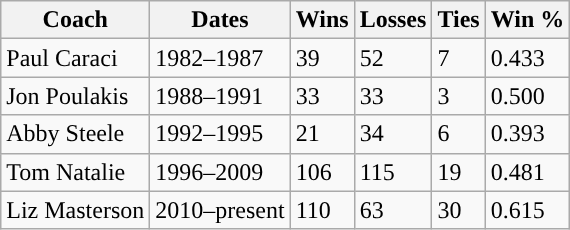<table class="wikitable">
<tr>
<th width=px>Coach</th>
<th width=px>Dates</th>
<th width=px>Wins</th>
<th width=px>Losses</th>
<th width=px>Ties</th>
<th width=px>Win %</th>
</tr>
<tr>
<td>Paul Caraci</td>
<td>1982–1987</td>
<td>39</td>
<td>52</td>
<td>7</td>
<td>0.433</td>
</tr>
<tr>
<td>Jon Poulakis</td>
<td>1988–1991</td>
<td>33</td>
<td>33</td>
<td>3</td>
<td>0.500</td>
</tr>
<tr>
<td>Abby Steele</td>
<td>1992–1995</td>
<td>21</td>
<td>34</td>
<td>6</td>
<td>0.393</td>
</tr>
<tr>
<td>Tom Natalie</td>
<td>1996–2009</td>
<td>106</td>
<td>115</td>
<td>19</td>
<td>0.481</td>
</tr>
<tr>
<td>Liz Masterson</td>
<td>2010–present</td>
<td>110</td>
<td>63</td>
<td>30</td>
<td>0.615</td>
</tr>
</table>
